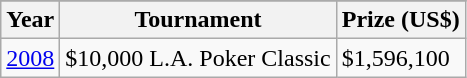<table class="wikitable">
<tr>
</tr>
<tr>
<th>Year</th>
<th>Tournament</th>
<th>Prize (US$)</th>
</tr>
<tr>
<td><a href='#'>2008</a></td>
<td>$10,000 L.A. Poker Classic</td>
<td>$1,596,100</td>
</tr>
</table>
